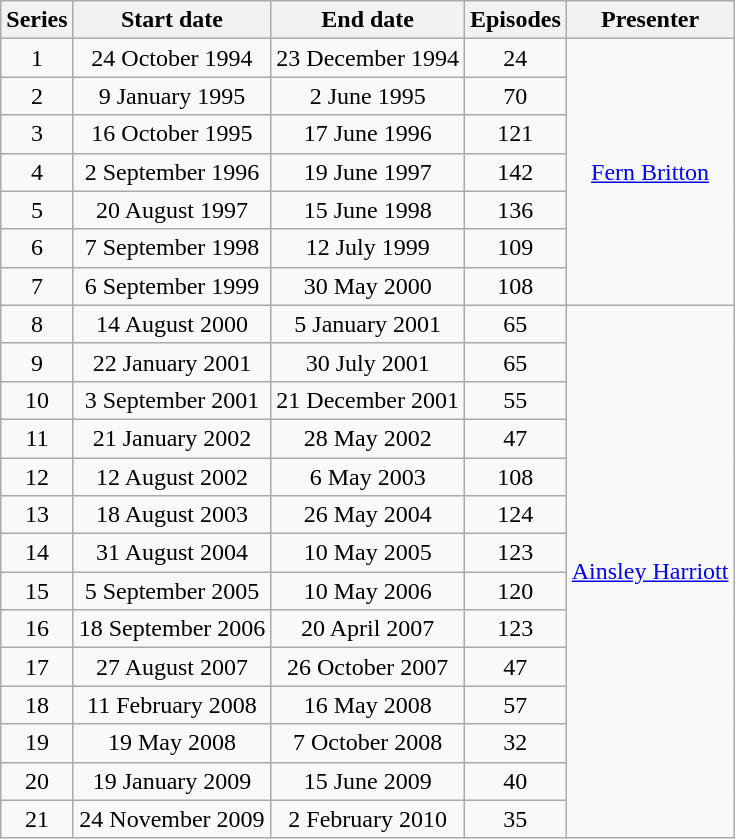<table class="wikitable" style="text-align:center">
<tr>
<th>Series</th>
<th>Start date</th>
<th>End date</th>
<th>Episodes</th>
<th>Presenter</th>
</tr>
<tr>
<td>1</td>
<td>24 October 1994</td>
<td>23 December 1994</td>
<td>24</td>
<td rowspan="7"><a href='#'>Fern Britton</a></td>
</tr>
<tr>
<td>2</td>
<td>9 January 1995</td>
<td>2 June 1995</td>
<td>70</td>
</tr>
<tr>
<td>3</td>
<td>16 October 1995</td>
<td>17 June 1996</td>
<td>121</td>
</tr>
<tr>
<td>4</td>
<td>2 September 1996</td>
<td>19 June 1997</td>
<td>142</td>
</tr>
<tr>
<td>5</td>
<td>20 August 1997</td>
<td>15 June 1998</td>
<td>136</td>
</tr>
<tr>
<td>6</td>
<td>7 September 1998</td>
<td>12 July 1999</td>
<td>109</td>
</tr>
<tr>
<td>7</td>
<td>6 September 1999</td>
<td>30 May 2000</td>
<td>108</td>
</tr>
<tr>
<td>8</td>
<td>14 August 2000</td>
<td>5 January 2001</td>
<td>65</td>
<td rowspan="14"><a href='#'>Ainsley Harriott</a></td>
</tr>
<tr>
<td>9</td>
<td>22 January 2001</td>
<td>30 July 2001</td>
<td>65</td>
</tr>
<tr>
<td>10</td>
<td>3 September 2001</td>
<td>21 December 2001</td>
<td>55</td>
</tr>
<tr>
<td>11</td>
<td>21 January 2002</td>
<td>28 May 2002</td>
<td>47</td>
</tr>
<tr>
<td>12</td>
<td>12 August 2002</td>
<td>6 May 2003</td>
<td>108</td>
</tr>
<tr>
<td>13</td>
<td>18 August 2003</td>
<td>26 May 2004</td>
<td>124</td>
</tr>
<tr>
<td>14</td>
<td>31 August 2004</td>
<td>10 May 2005</td>
<td>123</td>
</tr>
<tr>
<td>15</td>
<td>5 September 2005</td>
<td>10 May 2006</td>
<td>120</td>
</tr>
<tr>
<td>16</td>
<td>18 September 2006</td>
<td>20 April 2007</td>
<td>123</td>
</tr>
<tr>
<td>17</td>
<td>27 August 2007</td>
<td>26 October 2007</td>
<td>47</td>
</tr>
<tr>
<td>18</td>
<td>11 February 2008</td>
<td>16 May 2008</td>
<td>57</td>
</tr>
<tr>
<td>19</td>
<td>19 May 2008</td>
<td>7 October 2008</td>
<td>32</td>
</tr>
<tr>
<td>20</td>
<td>19 January 2009</td>
<td>15 June 2009</td>
<td>40</td>
</tr>
<tr>
<td>21</td>
<td>24 November 2009</td>
<td>2 February 2010</td>
<td>35</td>
</tr>
</table>
